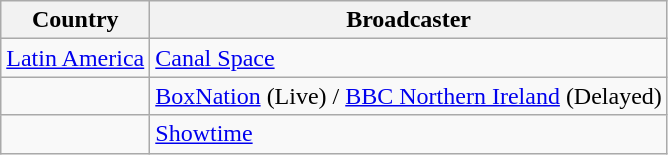<table class="wikitable">
<tr>
<th align=center>Country</th>
<th align=center>Broadcaster</th>
</tr>
<tr>
<td><a href='#'>Latin America</a></td>
<td><a href='#'>Canal Space</a></td>
</tr>
<tr>
<td></td>
<td><a href='#'>BoxNation</a> (Live) / <a href='#'>BBC Northern Ireland</a> (Delayed)</td>
</tr>
<tr>
<td></td>
<td><a href='#'>Showtime</a></td>
</tr>
</table>
